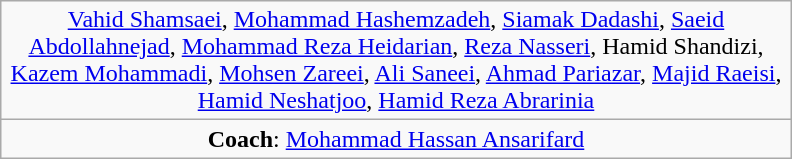<table class="wikitable" style="text-align:center; width:33em; margin:0.5em auto;">
<tr>
<td><a href='#'>Vahid Shamsaei</a>, <a href='#'>Mohammad Hashemzadeh</a>, <a href='#'>Siamak Dadashi</a>, <a href='#'>Saeid Abdollahnejad</a>, <a href='#'>Mohammad Reza Heidarian</a>, <a href='#'>Reza Nasseri</a>, Hamid Shandizi, <a href='#'>Kazem Mohammadi</a>, <a href='#'>Mohsen Zareei</a>, <a href='#'>Ali Saneei</a>, <a href='#'>Ahmad Pariazar</a>, <a href='#'>Majid Raeisi</a>, <a href='#'>Hamid Neshatjoo</a>, <a href='#'>Hamid Reza Abrarinia</a></td>
</tr>
<tr>
<td><strong>Coach</strong>:  <a href='#'>Mohammad Hassan Ansarifard</a></td>
</tr>
</table>
